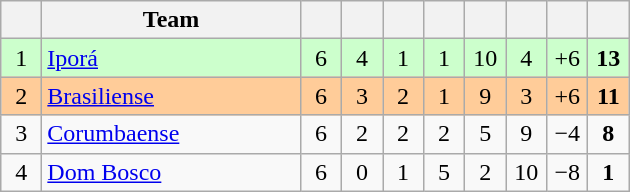<table class="wikitable" style="text-align: center;">
<tr>
<th width=20></th>
<th width=165>Team</th>
<th width=20></th>
<th width=20></th>
<th width=20></th>
<th width=20></th>
<th width=20></th>
<th width=20></th>
<th width=20></th>
<th width=20></th>
</tr>
<tr bgcolor=#ccffcc>
<td>1</td>
<td align=left> <a href='#'>Iporá</a></td>
<td>6</td>
<td>4</td>
<td>1</td>
<td>1</td>
<td>10</td>
<td>4</td>
<td>+6</td>
<td><strong>13</strong></td>
</tr>
<tr bgcolor=#ffcc99>
<td>2</td>
<td align=left> <a href='#'>Brasiliense</a></td>
<td>6</td>
<td>3</td>
<td>2</td>
<td>1</td>
<td>9</td>
<td>3</td>
<td>+6</td>
<td><strong>11</strong></td>
</tr>
<tr>
<td>3</td>
<td align=left> <a href='#'>Corumbaense</a></td>
<td>6</td>
<td>2</td>
<td>2</td>
<td>2</td>
<td>5</td>
<td>9</td>
<td>−4</td>
<td><strong>8</strong></td>
</tr>
<tr>
<td>4</td>
<td align=left> <a href='#'>Dom Bosco</a></td>
<td>6</td>
<td>0</td>
<td>1</td>
<td>5</td>
<td>2</td>
<td>10</td>
<td>−8</td>
<td><strong>1</strong></td>
</tr>
</table>
